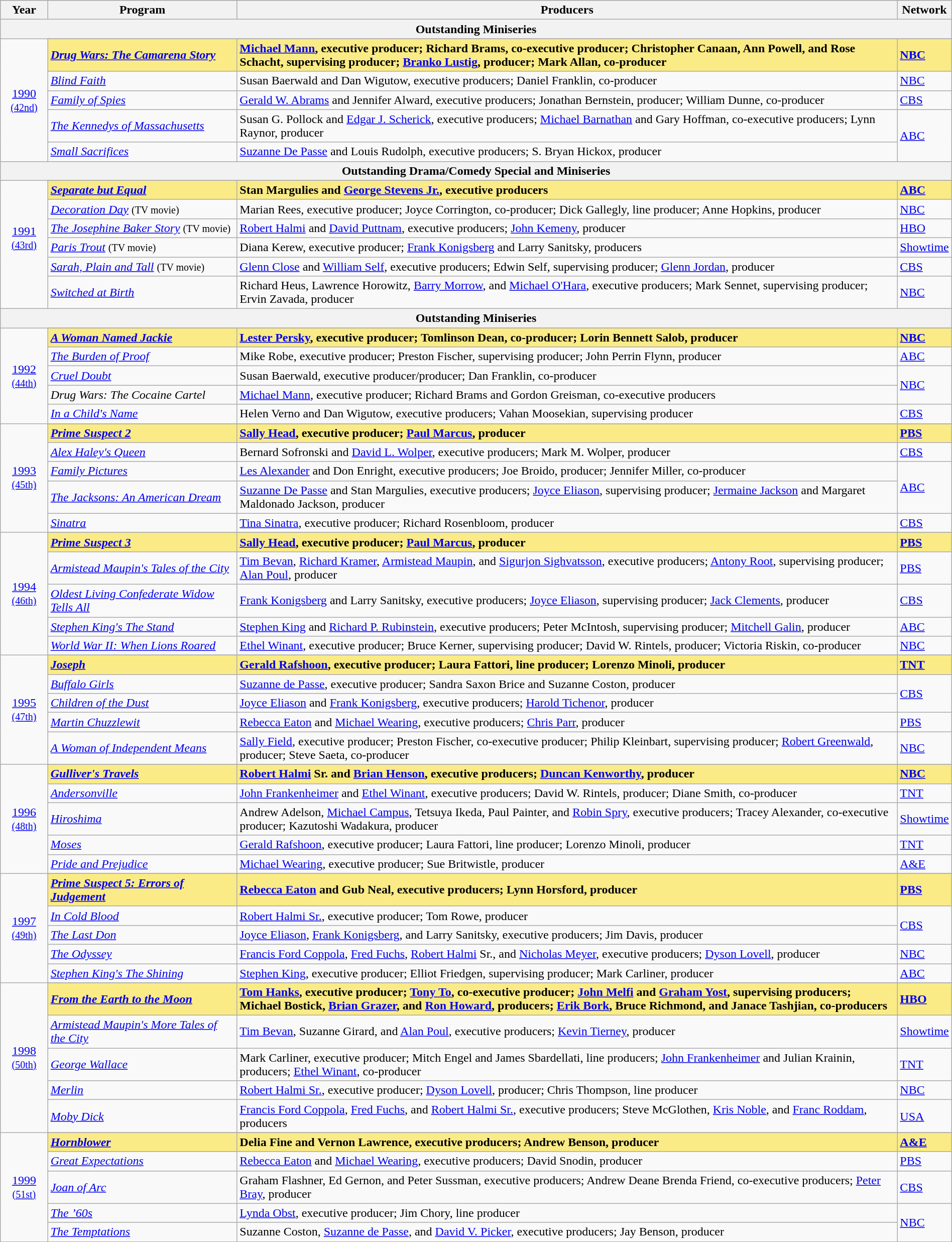<table class="wikitable" style="width:100%">
<tr bgcolor="#bebebe">
<th width="5%">Year</th>
<th width="20%">Program</th>
<th width="70%">Producers</th>
<th width="5%">Network</th>
</tr>
<tr>
<th colspan="4">Outstanding Miniseries</th>
</tr>
<tr>
<td rowspan=6 style="text-align:center"><a href='#'>1990</a><br><small><a href='#'>(42nd)</a></small><br></td>
</tr>
<tr style="background:#FAEB86">
<td><strong><em><a href='#'>Drug Wars: The Camarena Story</a></em></strong></td>
<td><strong><a href='#'>Michael Mann</a>, executive producer; Richard Brams, co-executive producer; Christopher Canaan, Ann Powell, and Rose Schacht, supervising producer; <a href='#'>Branko Lustig</a>, producer; Mark Allan, co-producer</strong></td>
<td><strong><a href='#'>NBC</a></strong></td>
</tr>
<tr>
<td><em><a href='#'>Blind Faith</a></em></td>
<td>Susan Baerwald and Dan Wigutow, executive producers; Daniel Franklin, co-producer</td>
<td><a href='#'>NBC</a></td>
</tr>
<tr>
<td><em><a href='#'>Family of Spies</a></em></td>
<td><a href='#'>Gerald W. Abrams</a> and Jennifer Alward, executive producers; Jonathan Bernstein, producer; William Dunne, co-producer</td>
<td><a href='#'>CBS</a></td>
</tr>
<tr>
<td><em><a href='#'>The Kennedys of Massachusetts</a></em></td>
<td>Susan G. Pollock and <a href='#'>Edgar J. Scherick</a>, executive producers; <a href='#'>Michael Barnathan</a> and Gary Hoffman, co-executive producers; Lynn Raynor, producer</td>
<td rowspan=2><a href='#'>ABC</a></td>
</tr>
<tr>
<td><em><a href='#'>Small Sacrifices</a></em></td>
<td><a href='#'>Suzanne De Passe</a> and Louis Rudolph, executive producers; S. Bryan Hickox, producer</td>
</tr>
<tr>
<th colspan="4">Outstanding Drama/Comedy Special and Miniseries</th>
</tr>
<tr>
<td rowspan=7 style="text-align:center"><a href='#'>1991</a><br><small><a href='#'>(43rd)</a></small><br><br></td>
</tr>
<tr style="background:#FAEB86">
<td><strong><em><a href='#'>Separate but Equal</a></em></strong></td>
<td><strong>Stan Margulies and <a href='#'>George Stevens Jr.</a>, executive producers</strong></td>
<td><strong><a href='#'>ABC</a></strong></td>
</tr>
<tr>
<td><em><a href='#'>Decoration Day</a></em> <small>(TV movie)</small></td>
<td>Marian Rees, executive producer; Joyce Corrington, co-producer; Dick Gallegly, line producer; Anne Hopkins, producer</td>
<td><a href='#'>NBC</a></td>
</tr>
<tr>
<td><em><a href='#'>The Josephine Baker Story</a></em> <small>(TV movie)</small></td>
<td><a href='#'>Robert Halmi</a> and <a href='#'>David Puttnam</a>, executive producers; <a href='#'>John Kemeny</a>, producer</td>
<td><a href='#'>HBO</a></td>
</tr>
<tr>
<td><em><a href='#'>Paris Trout</a></em> <small>(TV movie)</small></td>
<td>Diana Kerew, executive producer; <a href='#'>Frank Konigsberg</a> and Larry Sanitsky, producers</td>
<td><a href='#'>Showtime</a></td>
</tr>
<tr>
<td><em><a href='#'>Sarah, Plain and Tall</a></em> <small>(TV movie)</small></td>
<td><a href='#'>Glenn Close</a> and <a href='#'>William Self</a>, executive producers; Edwin Self, supervising producer; <a href='#'>Glenn Jordan</a>, producer</td>
<td><a href='#'>CBS</a></td>
</tr>
<tr>
<td><em><a href='#'>Switched at Birth</a></em></td>
<td>Richard Heus, Lawrence Horowitz, <a href='#'>Barry Morrow</a>, and <a href='#'>Michael O'Hara</a>, executive producers; Mark Sennet, supervising producer; Ervin Zavada, producer</td>
<td><a href='#'>NBC</a></td>
</tr>
<tr>
<th colspan="4">Outstanding Miniseries</th>
</tr>
<tr>
<td rowspan=6 style="text-align:center"><a href='#'>1992</a><br><small><a href='#'>(44th)</a></small><br></td>
</tr>
<tr style="background:#FAEB86">
<td><strong><em><a href='#'>A Woman Named Jackie</a></em></strong></td>
<td><strong><a href='#'>Lester Persky</a>, executive producer; Tomlinson Dean, co-producer; Lorin Bennett Salob, producer</strong></td>
<td><strong><a href='#'>NBC</a></strong></td>
</tr>
<tr>
<td><em><a href='#'>The Burden of Proof</a></em></td>
<td>Mike Robe, executive producer; Preston Fischer, supervising producer; John Perrin Flynn, producer</td>
<td><a href='#'>ABC</a></td>
</tr>
<tr>
<td><em><a href='#'>Cruel Doubt</a></em></td>
<td>Susan Baerwald, executive producer/producer; Dan Franklin, co-producer</td>
<td rowspan=2><a href='#'>NBC</a></td>
</tr>
<tr>
<td><em>Drug Wars: The Cocaine Cartel</em></td>
<td><a href='#'>Michael Mann</a>, executive producer; Richard Brams and Gordon Greisman, co-executive producers</td>
</tr>
<tr>
<td><em><a href='#'>In a Child's Name</a></em></td>
<td>Helen Verno and Dan Wigutow, executive producers; Vahan Moosekian, supervising producer</td>
<td><a href='#'>CBS</a></td>
</tr>
<tr>
<td rowspan=6 style="text-align:center"><a href='#'>1993</a><br><small><a href='#'>(45th)</a></small><br></td>
</tr>
<tr style="background:#FAEB86">
<td><strong><em><a href='#'>Prime Suspect 2</a></em></strong></td>
<td><strong><a href='#'>Sally Head</a>, executive producer; <a href='#'>Paul Marcus</a>, producer</strong></td>
<td><strong><a href='#'>PBS</a></strong></td>
</tr>
<tr>
<td><em><a href='#'>Alex Haley's Queen</a></em></td>
<td>Bernard Sofronski and <a href='#'>David L. Wolper</a>, executive producers; Mark M. Wolper, producer</td>
<td><a href='#'>CBS</a></td>
</tr>
<tr>
<td><em><a href='#'>Family Pictures</a></em></td>
<td><a href='#'>Les Alexander</a> and Don Enright, executive producers; Joe Broido, producer; Jennifer Miller, co-producer</td>
<td rowspan=2><a href='#'>ABC</a></td>
</tr>
<tr>
<td><em><a href='#'>The Jacksons: An American Dream</a></em></td>
<td><a href='#'>Suzanne De Passe</a> and Stan Margulies, executive producers; <a href='#'>Joyce Eliason</a>, supervising producer; <a href='#'>Jermaine Jackson</a> and Margaret Maldonado Jackson, producer</td>
</tr>
<tr>
<td><em><a href='#'>Sinatra</a></em></td>
<td><a href='#'>Tina Sinatra</a>, executive producer; Richard Rosenbloom, producer</td>
<td><a href='#'>CBS</a></td>
</tr>
<tr>
<td rowspan=6 style="text-align:center"><a href='#'>1994</a><br><small><a href='#'>(46th)</a></small><br></td>
</tr>
<tr style="background:#FAEB86">
<td><strong><em><a href='#'>Prime Suspect 3</a></em></strong></td>
<td><strong><a href='#'>Sally Head</a>, executive producer; <a href='#'>Paul Marcus</a>, producer</strong></td>
<td><strong><a href='#'>PBS</a></strong></td>
</tr>
<tr>
<td><em><a href='#'>Armistead Maupin's Tales of the City</a></em></td>
<td><a href='#'>Tim Bevan</a>, <a href='#'>Richard Kramer</a>, <a href='#'>Armistead Maupin</a>, and <a href='#'>Sigurjon Sighvatsson</a>, executive producers; <a href='#'>Antony Root</a>, supervising producer; <a href='#'>Alan Poul</a>, producer</td>
<td><a href='#'>PBS</a></td>
</tr>
<tr>
<td><em><a href='#'>Oldest Living Confederate Widow Tells All</a></em></td>
<td><a href='#'>Frank Konigsberg</a> and Larry Sanitsky, executive producers; <a href='#'>Joyce Eliason</a>, supervising producer; <a href='#'>Jack Clements</a>, producer</td>
<td><a href='#'>CBS</a></td>
</tr>
<tr>
<td><em><a href='#'>Stephen King's The Stand</a></em></td>
<td><a href='#'>Stephen King</a> and <a href='#'>Richard P. Rubinstein</a>, executive producers; Peter McIntosh, supervising producer; <a href='#'>Mitchell Galin</a>, producer</td>
<td><a href='#'>ABC</a></td>
</tr>
<tr>
<td><em><a href='#'>World War II: When Lions Roared</a></em></td>
<td><a href='#'>Ethel Winant</a>, executive producer; Bruce Kerner, supervising producer; David W. Rintels, producer; Victoria Riskin, co-producer</td>
<td><a href='#'>NBC</a></td>
</tr>
<tr>
<td rowspan=6 style="text-align:center"><a href='#'>1995</a><br><small><a href='#'>(47th)</a></small><br></td>
</tr>
<tr style="background:#FAEB86">
<td><strong><em><a href='#'>Joseph</a></em></strong></td>
<td><strong><a href='#'>Gerald Rafshoon</a>, executive producer; Laura Fattori, line producer; Lorenzo Minoli, producer</strong></td>
<td><strong><a href='#'>TNT</a></strong></td>
</tr>
<tr>
<td><em><a href='#'>Buffalo Girls</a></em></td>
<td><a href='#'>Suzanne de Passe</a>, executive producer; Sandra Saxon Brice and Suzanne Coston, producer</td>
<td rowspan=2><a href='#'>CBS</a></td>
</tr>
<tr>
<td><em><a href='#'>Children of the Dust</a></em></td>
<td><a href='#'>Joyce Eliason</a> and <a href='#'>Frank Konigsberg</a>, executive producers; <a href='#'>Harold Tichenor</a>, producer</td>
</tr>
<tr>
<td><em><a href='#'>Martin Chuzzlewit</a></em></td>
<td><a href='#'>Rebecca Eaton</a> and <a href='#'>Michael Wearing</a>, executive producers; <a href='#'>Chris Parr</a>, producer</td>
<td><a href='#'>PBS</a></td>
</tr>
<tr>
<td><em><a href='#'>A Woman of Independent Means</a></em></td>
<td><a href='#'>Sally Field</a>, executive producer; Preston Fischer, co-executive producer; Philip Kleinbart, supervising producer; <a href='#'>Robert Greenwald</a>, producer; Steve Saeta, co-producer</td>
<td><a href='#'>NBC</a></td>
</tr>
<tr>
<td rowspan=6 style="text-align:center"><a href='#'>1996</a><br><small><a href='#'>(48th)</a></small><br></td>
</tr>
<tr style="background:#FAEB86">
<td><strong><em><a href='#'>Gulliver's Travels</a></em></strong></td>
<td><strong><a href='#'>Robert Halmi</a> Sr. and <a href='#'>Brian Henson</a>, executive producers; <a href='#'>Duncan Kenworthy</a>, producer</strong></td>
<td><strong><a href='#'>NBC</a></strong></td>
</tr>
<tr>
<td><em><a href='#'>Andersonville</a></em></td>
<td><a href='#'>John Frankenheimer</a> and <a href='#'>Ethel Winant</a>, executive producers; David W. Rintels, producer; Diane Smith, co-producer</td>
<td><a href='#'>TNT</a></td>
</tr>
<tr>
<td><em><a href='#'>Hiroshima</a></em></td>
<td>Andrew Adelson, <a href='#'>Michael Campus</a>, Tetsuya Ikeda, Paul Painter, and <a href='#'>Robin Spry</a>, executive producers; Tracey Alexander, co-executive producer; Kazutoshi Wadakura, producer</td>
<td><a href='#'>Showtime</a></td>
</tr>
<tr>
<td><em><a href='#'>Moses</a></em></td>
<td><a href='#'>Gerald Rafshoon</a>, executive producer; Laura Fattori, line producer; Lorenzo Minoli, producer</td>
<td><a href='#'>TNT</a></td>
</tr>
<tr>
<td><em><a href='#'>Pride and Prejudice</a></em></td>
<td><a href='#'>Michael Wearing</a>, executive producer; Sue Britwistle, producer</td>
<td><a href='#'>A&E</a></td>
</tr>
<tr>
<td rowspan=6 style="text-align:center"><a href='#'>1997</a><br><small><a href='#'>(49th)</a></small><br></td>
</tr>
<tr style="background:#FAEB86">
<td><strong><em><a href='#'>Prime Suspect 5: Errors of Judgement</a></em></strong></td>
<td><strong><a href='#'>Rebecca Eaton</a> and Gub Neal, executive producers; Lynn Horsford, producer</strong></td>
<td><strong><a href='#'>PBS</a></strong></td>
</tr>
<tr>
<td><em><a href='#'>In Cold Blood</a></em></td>
<td><a href='#'>Robert Halmi Sr.</a>, executive producer; Tom Rowe, producer</td>
<td rowspan=2><a href='#'>CBS</a></td>
</tr>
<tr>
<td><em><a href='#'>The Last Don</a></em></td>
<td><a href='#'>Joyce Eliason</a>, <a href='#'>Frank Konigsberg</a>, and Larry Sanitsky, executive producers; Jim Davis, producer</td>
</tr>
<tr>
<td><em><a href='#'>The Odyssey</a></em></td>
<td><a href='#'>Francis Ford Coppola</a>, <a href='#'>Fred Fuchs</a>, <a href='#'>Robert Halmi</a> Sr., and <a href='#'>Nicholas Meyer</a>, executive producers; <a href='#'>Dyson Lovell</a>, producer</td>
<td><a href='#'>NBC</a></td>
</tr>
<tr>
<td><em><a href='#'>Stephen King's The Shining</a></em></td>
<td><a href='#'>Stephen King</a>, executive producer; Elliot Friedgen, supervising producer; Mark Carliner, producer</td>
<td><a href='#'>ABC</a></td>
</tr>
<tr>
<td rowspan=6 style="text-align:center"><a href='#'>1998</a><br><small><a href='#'>(50th)</a></small><br></td>
</tr>
<tr style="background:#FAEB86">
<td><strong><em><a href='#'>From the Earth to the Moon</a></em></strong></td>
<td><strong><a href='#'>Tom Hanks</a>, executive producer; <a href='#'>Tony To</a>, co-executive producer; <a href='#'>John Melfi</a> and <a href='#'>Graham Yost</a>, supervising producers; Michael Bostick, <a href='#'>Brian Grazer</a>, and <a href='#'>Ron Howard</a>, producers; <a href='#'>Erik Bork</a>, Bruce Richmond, and Janace Tashjian, co-producers</strong></td>
<td><strong><a href='#'>HBO</a></strong></td>
</tr>
<tr>
<td><em><a href='#'>Armistead Maupin's More Tales of the City</a></em></td>
<td><a href='#'>Tim Bevan</a>, Suzanne Girard, and <a href='#'>Alan Poul</a>, executive producers; <a href='#'>Kevin Tierney</a>, producer</td>
<td><a href='#'>Showtime</a></td>
</tr>
<tr>
<td><em><a href='#'>George Wallace</a></em></td>
<td>Mark Carliner, executive producer; Mitch Engel and James Sbardellati, line producers; <a href='#'>John Frankenheimer</a> and Julian Krainin, producers; <a href='#'>Ethel Winant</a>, co-producer</td>
<td><a href='#'>TNT</a></td>
</tr>
<tr>
<td><em><a href='#'>Merlin</a></em></td>
<td><a href='#'>Robert Halmi Sr.</a>, executive producer; <a href='#'>Dyson Lovell</a>, producer; Chris Thompson, line producer</td>
<td><a href='#'>NBC</a></td>
</tr>
<tr>
<td><em><a href='#'>Moby Dick</a></em></td>
<td><a href='#'>Francis Ford Coppola</a>, <a href='#'>Fred Fuchs</a>, and <a href='#'>Robert Halmi Sr.</a>, executive producers; Steve McGlothen, <a href='#'>Kris Noble</a>, and <a href='#'>Franc Roddam</a>, producers</td>
<td><a href='#'>USA</a></td>
</tr>
<tr>
<td rowspan=6 style="text-align:center"><a href='#'>1999</a><br><small><a href='#'>(51st)</a></small><br></td>
</tr>
<tr style="background:#FAEB86">
<td><strong><em><a href='#'>Hornblower</a></em></strong></td>
<td><strong>Delia Fine and Vernon Lawrence, executive producers; Andrew Benson, producer</strong></td>
<td><strong><a href='#'>A&E</a></strong></td>
</tr>
<tr>
<td><em><a href='#'>Great Expectations</a></em></td>
<td><a href='#'>Rebecca Eaton</a> and <a href='#'>Michael Wearing</a>, executive producers; David Snodin, producer</td>
<td><a href='#'>PBS</a></td>
</tr>
<tr>
<td><em><a href='#'>Joan of Arc</a></em></td>
<td>Graham Flashner, Ed Gernon, and Peter Sussman, executive producers; Andrew Deane Brenda Friend, co-executive producers; <a href='#'>Peter Bray</a>, producer</td>
<td><a href='#'>CBS</a></td>
</tr>
<tr>
<td><em><a href='#'>The ’60s</a></em></td>
<td><a href='#'>Lynda Obst</a>, executive producer; Jim Chory, line producer</td>
<td rowspan=2><a href='#'>NBC</a></td>
</tr>
<tr>
<td><em><a href='#'>The Temptations</a></em></td>
<td>Suzanne Coston, <a href='#'>Suzanne de Passe</a>, and <a href='#'>David V. Picker</a>, executive producers; Jay Benson, producer</td>
</tr>
</table>
